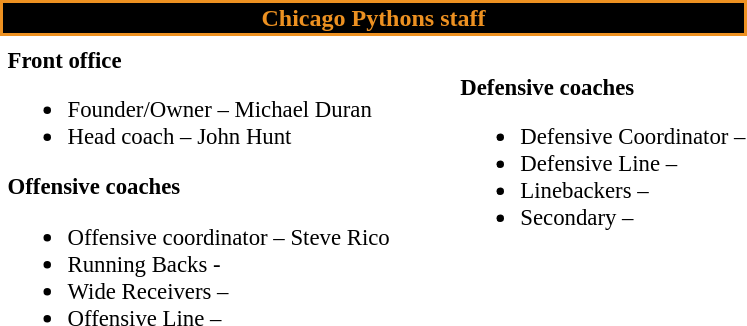<table class="toccolours" style="text-align: left;">
<tr>
<th colspan="7" style="background:black; color:#ED9121; text-align: center; border:2px solid #ED9121;"><strong>Chicago Pythons staff</strong></th>
</tr>
<tr>
<td colspan=7 align="right"></td>
</tr>
<tr>
<td valign="top"></td>
<td style="font-size: 95%;" valign="top"><strong>Front office</strong><br><ul><li>Founder/Owner – Michael Duran</li><li>Head coach – John Hunt</li></ul><strong>Offensive coaches</strong><ul><li>Offensive coordinator – Steve Rico</li><li>Running Backs -</li><li>Wide Receivers –</li><li>Offensive Line –</li></ul></td>
<td width="35"> </td>
<td valign="top"></td>
<td style="font-size: 95%;" valign="top"><br><strong>Defensive coaches</strong><ul><li>Defensive Coordinator –</li><li>Defensive Line –</li><li>Linebackers –</li><li>Secondary –</li></ul></td>
</tr>
</table>
